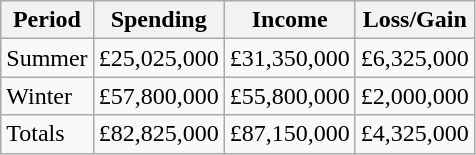<table class="wikitable">
<tr>
<th>Period</th>
<th>Spending</th>
<th>Income</th>
<th>Loss/Gain</th>
</tr>
<tr>
<td>Summer</td>
<td> £25,025,000</td>
<td> £31,350,000</td>
<td> £6,325,000</td>
</tr>
<tr>
<td>Winter</td>
<td> £57,800,000</td>
<td> £55,800,000</td>
<td> £2,000,000</td>
</tr>
<tr>
<td>Totals</td>
<td> £82,825,000</td>
<td> £87,150,000</td>
<td> £4,325,000</td>
</tr>
</table>
